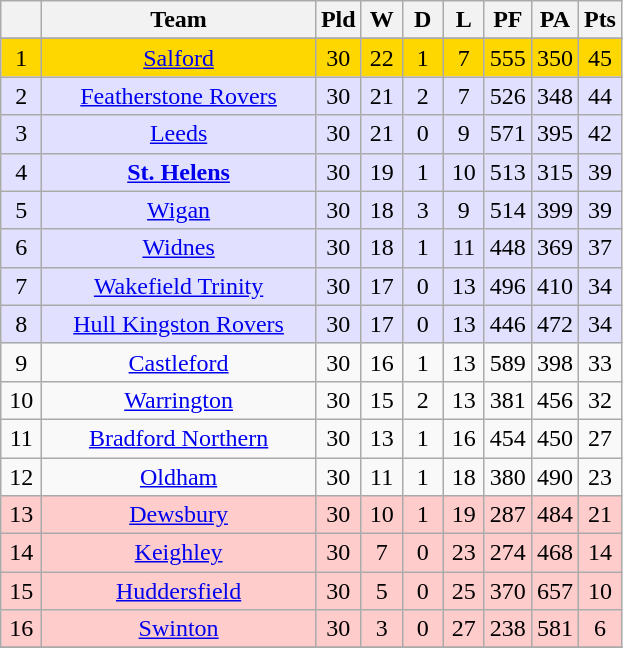<table class="wikitable" style="text-align:center;">
<tr>
<th width=20 abbr="Position"></th>
<th width=175>Team</th>
<th width=20 abbr="Played">Pld</th>
<th width=20 abbr="Won">W</th>
<th width=20 abbr="Drawn">D</th>
<th width=20 abbr="Lost">L</th>
<th width=20 abbr=”Points For”>PF</th>
<th width=20 abbr=”Points Against”>PA</th>
<th width=20 abbr="Points">Pts</th>
</tr>
<tr>
</tr>
<tr align=center style="background:#FFD700;">
<td>1</td>
<td><a href='#'>Salford</a></td>
<td>30</td>
<td>22</td>
<td>1</td>
<td>7</td>
<td>555</td>
<td>350</td>
<td>45</td>
</tr>
<tr align=center style="background:#e1e1ff;color:">
<td>2</td>
<td><a href='#'>Featherstone Rovers</a></td>
<td>30</td>
<td>21</td>
<td>2</td>
<td>7</td>
<td>526</td>
<td>348</td>
<td>44</td>
</tr>
<tr align=center style="background:#e1e1ff;color:">
<td>3</td>
<td><a href='#'>Leeds</a></td>
<td>30</td>
<td>21</td>
<td>0</td>
<td>9</td>
<td>571</td>
<td>395</td>
<td>42</td>
</tr>
<tr align=center style="background:#e1e1ff;color:">
<td>4</td>
<td><strong><a href='#'>St. Helens</a></strong></td>
<td>30</td>
<td>19</td>
<td>1</td>
<td>10</td>
<td>513</td>
<td>315</td>
<td>39</td>
</tr>
<tr align=center style="background:#e1e1ff;color:">
<td>5</td>
<td><a href='#'>Wigan</a></td>
<td>30</td>
<td>18</td>
<td>3</td>
<td>9</td>
<td>514</td>
<td>399</td>
<td>39</td>
</tr>
<tr align=center style="background:#e1e1ff;color:">
<td>6</td>
<td><a href='#'>Widnes</a></td>
<td>30</td>
<td>18</td>
<td>1</td>
<td>11</td>
<td>448</td>
<td>369</td>
<td>37</td>
</tr>
<tr align=center style="background:#e1e1ff;color:">
<td>7</td>
<td><a href='#'>Wakefield Trinity</a></td>
<td>30</td>
<td>17</td>
<td>0</td>
<td>13</td>
<td>496</td>
<td>410</td>
<td>34</td>
</tr>
<tr align=center style="background:#e1e1ff;color:">
<td>8</td>
<td><a href='#'>Hull Kingston Rovers</a></td>
<td>30</td>
<td>17</td>
<td>0</td>
<td>13</td>
<td>446</td>
<td>472</td>
<td>34</td>
</tr>
<tr align=center style="background:">
<td>9</td>
<td><a href='#'>Castleford</a></td>
<td>30</td>
<td>16</td>
<td>1</td>
<td>13</td>
<td>589</td>
<td>398</td>
<td>33</td>
</tr>
<tr align=center style="background:">
<td>10</td>
<td><a href='#'>Warrington</a></td>
<td>30</td>
<td>15</td>
<td>2</td>
<td>13</td>
<td>381</td>
<td>456</td>
<td>32</td>
</tr>
<tr align=center style="background:">
<td>11</td>
<td><a href='#'>Bradford Northern</a></td>
<td>30</td>
<td>13</td>
<td>1</td>
<td>16</td>
<td>454</td>
<td>450</td>
<td>27</td>
</tr>
<tr align=center style="background:">
<td>12</td>
<td><a href='#'>Oldham</a></td>
<td>30</td>
<td>11</td>
<td>1</td>
<td>18</td>
<td>380</td>
<td>490</td>
<td>23</td>
</tr>
<tr align=center style="background:#FFCCCC">
<td>13</td>
<td><a href='#'>Dewsbury</a></td>
<td>30</td>
<td>10</td>
<td>1</td>
<td>19</td>
<td>287</td>
<td>484</td>
<td>21</td>
</tr>
<tr align=center style="background:#FFCCCC">
<td>14</td>
<td><a href='#'>Keighley</a></td>
<td>30</td>
<td>7</td>
<td>0</td>
<td>23</td>
<td>274</td>
<td>468</td>
<td>14</td>
</tr>
<tr align=center style="background:#FFCCCC">
<td>15</td>
<td><a href='#'>Huddersfield</a></td>
<td>30</td>
<td>5</td>
<td>0</td>
<td>25</td>
<td>370</td>
<td>657</td>
<td>10</td>
</tr>
<tr align=center style="background:#FFCCCC">
<td>16</td>
<td><a href='#'>Swinton</a></td>
<td>30</td>
<td>3</td>
<td>0</td>
<td>27</td>
<td>238</td>
<td>581</td>
<td>6</td>
</tr>
<tr>
</tr>
</table>
